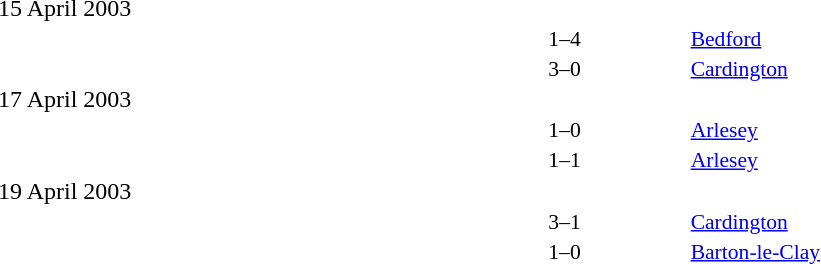<table style="width:100%;" cellspacing="1">
<tr>
<th width=25%></th>
<th width=10%></th>
<th></th>
</tr>
<tr>
<td>15 April 2003</td>
</tr>
<tr style=font-size:90%>
<td align=right></td>
<td align=center>1–4</td>
<td></td>
<td><a href='#'>Bedford</a></td>
</tr>
<tr style=font-size:90%>
<td align=right></td>
<td align=center>3–0</td>
<td></td>
<td><a href='#'>Cardington</a></td>
</tr>
<tr>
<td>17 April 2003</td>
</tr>
<tr style=font-size:90%>
<td align=right></td>
<td align=center>1–0</td>
<td></td>
<td><a href='#'>Arlesey</a></td>
</tr>
<tr style=font-size:90%>
<td align=right></td>
<td align=center>1–1</td>
<td></td>
<td><a href='#'>Arlesey</a></td>
</tr>
<tr>
<td>19 April 2003</td>
</tr>
<tr style=font-size:90%>
<td align=right></td>
<td align=center>3–1</td>
<td></td>
<td><a href='#'>Cardington</a></td>
</tr>
<tr style=font-size:90%>
<td align=right></td>
<td align=center>1–0</td>
<td></td>
<td><a href='#'>Barton-le-Clay</a></td>
</tr>
</table>
